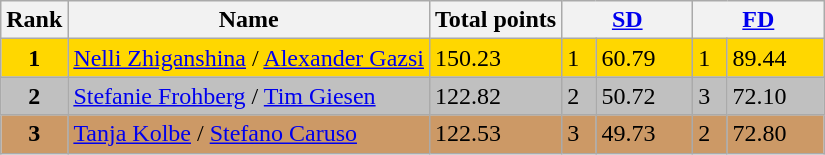<table class="wikitable sortable">
<tr>
<th>Rank</th>
<th>Name</th>
<th>Total points</th>
<th colspan="2" width="80px"><a href='#'>SD</a></th>
<th colspan="2" width="80px"><a href='#'>FD</a></th>
</tr>
<tr bgcolor="gold">
<td align="center"><strong>1</strong></td>
<td><a href='#'>Nelli Zhiganshina</a> / <a href='#'>Alexander Gazsi</a></td>
<td>150.23</td>
<td>1</td>
<td>60.79</td>
<td>1</td>
<td>89.44</td>
</tr>
<tr bgcolor="silver">
<td align="center"><strong>2</strong></td>
<td><a href='#'>Stefanie Frohberg</a> / <a href='#'>Tim Giesen</a></td>
<td>122.82</td>
<td>2</td>
<td>50.72</td>
<td>3</td>
<td>72.10</td>
</tr>
<tr bgcolor="cc9966">
<td align="center"><strong>3</strong></td>
<td><a href='#'>Tanja Kolbe</a> / <a href='#'>Stefano Caruso</a></td>
<td>122.53</td>
<td>3</td>
<td>49.73</td>
<td>2</td>
<td>72.80</td>
</tr>
</table>
